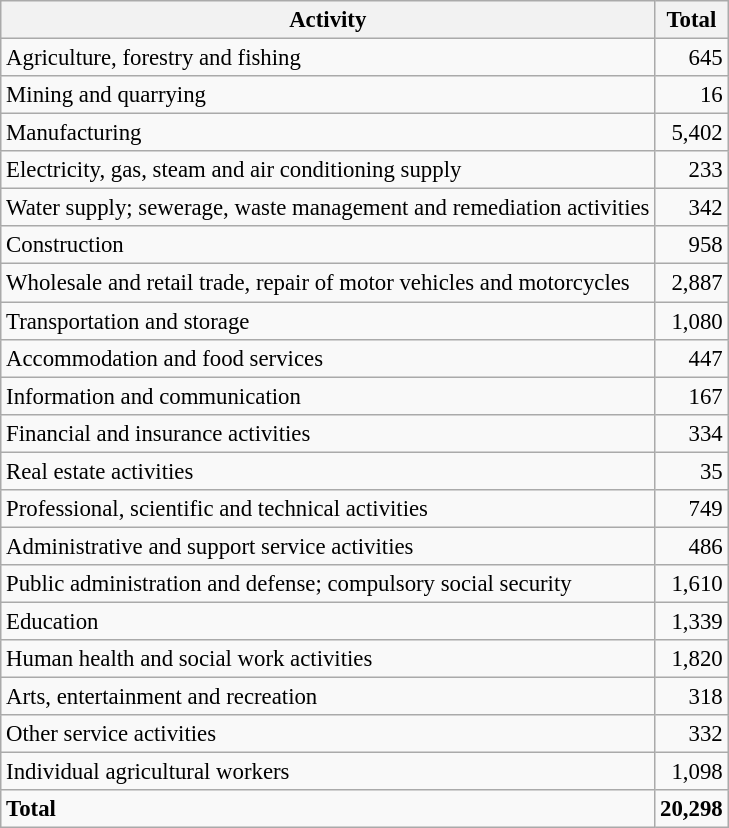<table class="wikitable sortable" style="font-size:95%;">
<tr>
<th>Activity</th>
<th>Total</th>
</tr>
<tr>
<td>Agriculture, forestry and fishing</td>
<td align="right">645</td>
</tr>
<tr>
<td>Mining and quarrying</td>
<td align="right">16</td>
</tr>
<tr>
<td>Manufacturing</td>
<td align="right">5,402</td>
</tr>
<tr>
<td>Electricity, gas, steam and air conditioning supply</td>
<td align="right">233</td>
</tr>
<tr>
<td>Water supply; sewerage, waste management and remediation activities</td>
<td align="right">342</td>
</tr>
<tr>
<td>Construction</td>
<td align="right">958</td>
</tr>
<tr>
<td>Wholesale and retail trade, repair of motor vehicles and motorcycles</td>
<td align="right">2,887</td>
</tr>
<tr>
<td>Transportation and storage</td>
<td align="right">1,080</td>
</tr>
<tr>
<td>Accommodation and food services</td>
<td align="right">447</td>
</tr>
<tr>
<td>Information and communication</td>
<td align="right">167</td>
</tr>
<tr>
<td>Financial and insurance activities</td>
<td align="right">334</td>
</tr>
<tr>
<td>Real estate activities</td>
<td align="right">35</td>
</tr>
<tr>
<td>Professional, scientific and technical activities</td>
<td align="right">749</td>
</tr>
<tr>
<td>Administrative and support service activities</td>
<td align="right">486</td>
</tr>
<tr>
<td>Public administration and defense; compulsory social security</td>
<td align="right">1,610</td>
</tr>
<tr>
<td>Education</td>
<td align="right">1,339</td>
</tr>
<tr>
<td>Human health and social work activities</td>
<td align="right">1,820</td>
</tr>
<tr>
<td>Arts, entertainment and recreation</td>
<td align="right">318</td>
</tr>
<tr>
<td>Other service activities</td>
<td align="right">332</td>
</tr>
<tr>
<td>Individual agricultural workers</td>
<td align="right">1,098</td>
</tr>
<tr class="sortbottom">
<td><strong>Total</strong></td>
<td align="right"><strong>20,298</strong></td>
</tr>
</table>
